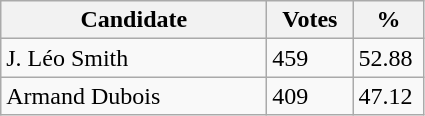<table class="wikitable">
<tr>
<th style="width: 170px">Candidate</th>
<th style="width: 50px">Votes</th>
<th style="width: 40px">%</th>
</tr>
<tr>
<td>J. Léo Smith</td>
<td>459</td>
<td>52.88</td>
</tr>
<tr>
<td>Armand Dubois</td>
<td>409</td>
<td>47.12</td>
</tr>
</table>
